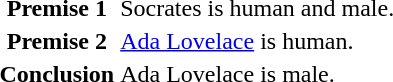<table>
<tr>
<th>Premise 1</th>
<td>Socrates is human and male.</td>
</tr>
<tr>
<th>Premise 2</th>
<td><a href='#'>Ada Lovelace</a> is human.</td>
</tr>
<tr>
<th>Conclusion</th>
<td>Ada Lovelace is male.</td>
</tr>
</table>
